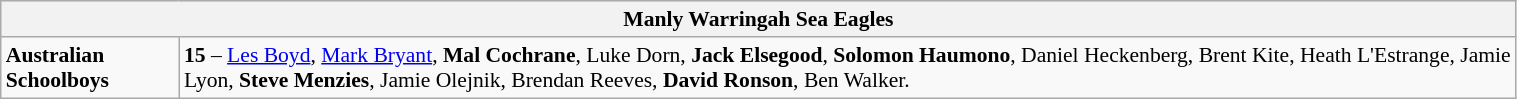<table class="wikitable" width="80%" style="font-size:90%">
<tr bgcolor="#efefef">
<th colspan=11>Manly Warringah Sea Eagles</th>
</tr>
<tr>
<td><strong>Australian Schoolboys</strong> <td> <strong>15</strong> – <a href='#'>Les Boyd</a>, <a href='#'>Mark Bryant</a>, <strong>Mal Cochrane</strong>, Luke Dorn, <strong>Jack Elsegood</strong>, <strong>Solomon Haumono</strong>, Daniel Heckenberg, Brent Kite, Heath L'Estrange, Jamie Lyon, <strong>Steve Menzies</strong>, Jamie Olejnik, Brendan Reeves, <strong>David Ronson</strong>, Ben Walker.</td>
</tr>
</table>
